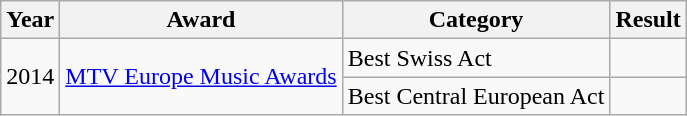<table class="wikitable">
<tr>
<th>Year</th>
<th>Award</th>
<th>Category</th>
<th>Result</th>
</tr>
<tr>
<td rowspan=2>2014</td>
<td rowspan=2><a href='#'>MTV Europe Music Awards</a></td>
<td>Best Swiss Act</td>
<td></td>
</tr>
<tr>
<td>Best Central European Act</td>
<td></td>
</tr>
</table>
